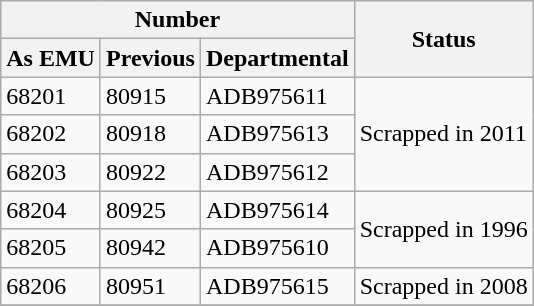<table class="wikitable">
<tr>
<th colspan=3>Number</th>
<th rowspan=2>Status</th>
</tr>
<tr>
<th>As EMU</th>
<th>Previous</th>
<th>Departmental</th>
</tr>
<tr>
<td>68201</td>
<td>80915</td>
<td>ADB975611</td>
<td rowspan=3>Scrapped in 2011</td>
</tr>
<tr>
<td>68202</td>
<td>80918</td>
<td>ADB975613</td>
</tr>
<tr>
<td>68203</td>
<td>80922</td>
<td>ADB975612</td>
</tr>
<tr>
<td>68204</td>
<td>80925</td>
<td>ADB975614</td>
<td rowspan=2>Scrapped in 1996</td>
</tr>
<tr>
<td>68205</td>
<td>80942</td>
<td>ADB975610</td>
</tr>
<tr>
<td>68206</td>
<td>80951</td>
<td>ADB975615</td>
<td>Scrapped in 2008</td>
</tr>
<tr>
</tr>
</table>
